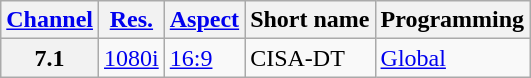<table class="wikitable">
<tr>
<th><a href='#'>Channel</a></th>
<th><a href='#'>Res.</a></th>
<th><a href='#'>Aspect</a></th>
<th>Short name</th>
<th>Programming</th>
</tr>
<tr>
<th scope = "row">7.1</th>
<td><a href='#'>1080i</a></td>
<td><a href='#'>16:9</a></td>
<td>CISA-DT</td>
<td><a href='#'>Global</a></td>
</tr>
</table>
